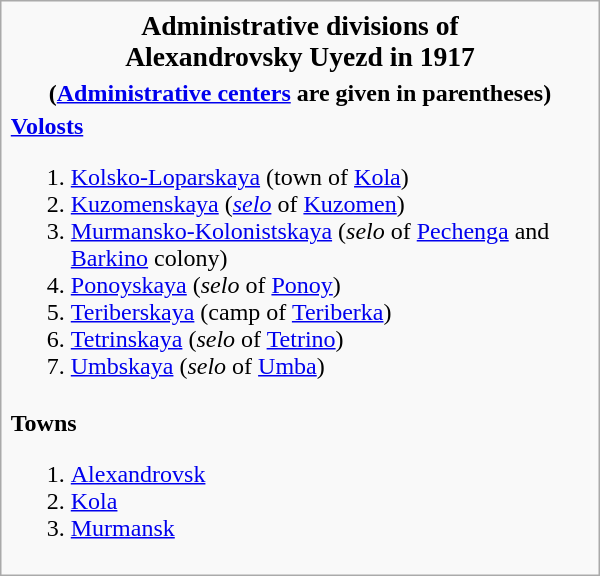<table class="infobox" style="width:25em">
<tr>
<th style="text-align:center; font-size:115%;">Administrative divisions of<br>Alexandrovsky Uyezd in 1917</th>
</tr>
<tr>
<th style="text-align:center">(<a href='#'>Administrative centers</a> are given in parentheses)</th>
</tr>
<tr>
<td><strong><a href='#'>Volosts</a></strong><br><ol><li><a href='#'>Kolsko-Loparskaya</a> (town of <a href='#'>Kola</a>)</li><li><a href='#'>Kuzomenskaya</a> (<em><a href='#'>selo</a></em> of <a href='#'>Kuzomen</a>)</li><li><a href='#'>Murmansko-Kolonistskaya</a> (<em>selo</em> of <a href='#'>Pechenga</a> and <a href='#'>Barkino</a> colony)</li><li><a href='#'>Ponoyskaya</a> (<em>selo</em> of <a href='#'>Ponoy</a>)</li><li><a href='#'>Teriberskaya</a> (camp of <a href='#'>Teriberka</a>)</li><li><a href='#'>Tetrinskaya</a> (<em>selo</em> of <a href='#'>Tetrino</a>)</li><li><a href='#'>Umbskaya</a> (<em>selo</em> of <a href='#'>Umba</a>)</li></ol></td>
</tr>
<tr>
<td><strong>Towns</strong><br><ol><li><a href='#'>Alexandrovsk</a></li><li><a href='#'>Kola</a></li><li><a href='#'>Murmansk</a></li></ol></td>
</tr>
</table>
